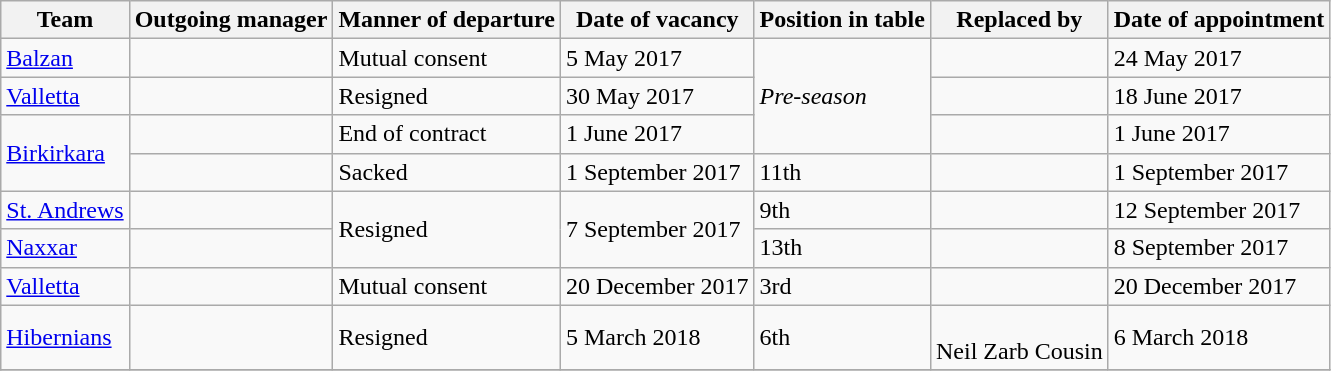<table class="wikitable sortable">
<tr>
<th>Team</th>
<th>Outgoing manager</th>
<th>Manner of departure</th>
<th>Date of vacancy</th>
<th>Position in table</th>
<th>Replaced by</th>
<th>Date of appointment</th>
</tr>
<tr>
<td><a href='#'>Balzan</a></td>
<td> </td>
<td>Mutual consent</td>
<td>5 May 2017</td>
<td rowspan=3><em>Pre-season</em></td>
<td> </td>
<td>24 May 2017</td>
</tr>
<tr>
<td><a href='#'>Valletta</a></td>
<td> </td>
<td>Resigned</td>
<td>30 May 2017</td>
<td> </td>
<td>18 June 2017</td>
</tr>
<tr>
<td rowspan="2"><a href='#'>Birkirkara</a></td>
<td> </td>
<td>End of contract</td>
<td>1 June 2017</td>
<td> </td>
<td>1 June 2017</td>
</tr>
<tr>
<td> </td>
<td>Sacked</td>
<td>1 September 2017</td>
<td>11th</td>
<td> </td>
<td>1 September 2017</td>
</tr>
<tr>
<td><a href='#'>St. Andrews</a></td>
<td> </td>
<td rowspan="2">Resigned</td>
<td rowspan="2">7 September 2017</td>
<td>9th</td>
<td> </td>
<td>12 September 2017</td>
</tr>
<tr>
<td><a href='#'>Naxxar</a></td>
<td> </td>
<td>13th</td>
<td> </td>
<td>8 September 2017</td>
</tr>
<tr>
<td><a href='#'>Valletta</a></td>
<td> </td>
<td>Mutual consent</td>
<td>20 December 2017</td>
<td>3rd</td>
<td> </td>
<td>20 December 2017</td>
</tr>
<tr>
<td><a href='#'>Hibernians</a></td>
<td> </td>
<td>Resigned</td>
<td>5 March 2018</td>
<td>6th</td>
<td> <br> Neil Zarb Cousin</td>
<td>6 March 2018</td>
</tr>
<tr>
</tr>
</table>
